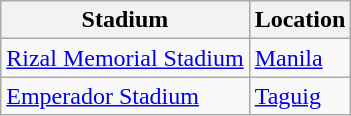<table class="wikitable sortable" style="float:left; margin-right:1em">
<tr>
<th>Stadium</th>
<th>Location</th>
</tr>
<tr>
<td><a href='#'>Rizal Memorial Stadium</a></td>
<td><a href='#'>Manila</a></td>
</tr>
<tr>
<td><a href='#'>Emperador Stadium</a></td>
<td><a href='#'>Taguig</a></td>
</tr>
</table>
